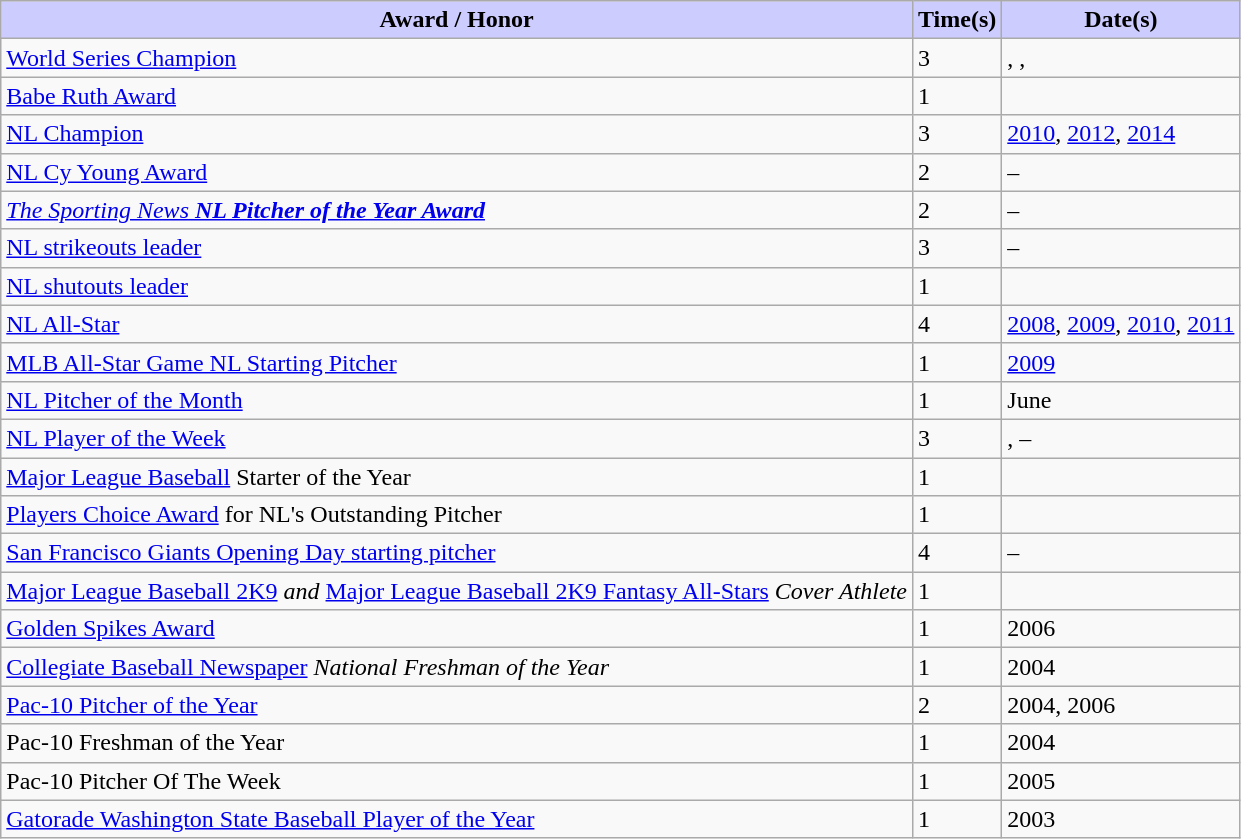<table class="wikitable sortable">
<tr>
<th style="background:#ccf;">Award / Honor</th>
<th style="background:#ccf;">Time(s)</th>
<th style="background:#ccf;">Date(s)</th>
</tr>
<tr>
<td><a href='#'>World Series Champion</a></td>
<td>3</td>
<td>, , </td>
</tr>
<tr>
<td><a href='#'>Babe Ruth Award</a></td>
<td>1</td>
<td></td>
</tr>
<tr>
<td><a href='#'>NL Champion</a></td>
<td>3</td>
<td><a href='#'>2010</a>, <a href='#'>2012</a>, <a href='#'>2014</a></td>
</tr>
<tr>
<td><a href='#'>NL Cy Young Award</a></td>
<td>2</td>
<td>–</td>
</tr>
<tr>
<td><a href='#'><em>The Sporting News<strong> NL Pitcher of the Year Award</a></td>
<td>2</td>
<td>–</td>
</tr>
<tr>
<td><a href='#'>NL strikeouts leader</a></td>
<td>3</td>
<td>–</td>
</tr>
<tr>
<td><a href='#'>NL shutouts leader</a></td>
<td>1</td>
<td></td>
</tr>
<tr>
<td><a href='#'>NL All-Star</a></td>
<td>4</td>
<td><a href='#'>2008</a>, <a href='#'>2009</a>, <a href='#'>2010</a>, <a href='#'>2011</a></td>
</tr>
<tr>
<td><a href='#'>MLB All-Star Game NL Starting Pitcher</a></td>
<td>1</td>
<td><a href='#'>2009</a></td>
</tr>
<tr>
<td><a href='#'>NL Pitcher of the Month</a></td>
<td>1</td>
<td>June </td>
</tr>
<tr>
<td><a href='#'>NL Player of the Week</a></td>
<td>3</td>
<td>, –</td>
</tr>
<tr>
<td><a href='#'>Major League Baseball</a> Starter of the Year</td>
<td>1</td>
<td></td>
</tr>
<tr>
<td><a href='#'>Players Choice Award</a> for NL's Outstanding Pitcher</td>
<td>1</td>
<td></td>
</tr>
<tr>
<td><a href='#'>San Francisco Giants Opening Day starting pitcher</a></td>
<td>4</td>
<td>–</td>
</tr>
<tr>
<td></em><a href='#'>Major League Baseball 2K9</a><em> and </em><a href='#'>Major League Baseball 2K9 Fantasy All-Stars</a><em> Cover Athlete</td>
<td>1</td>
<td></td>
</tr>
<tr>
<td><a href='#'>Golden Spikes Award</a></td>
<td>1</td>
<td>2006</td>
</tr>
<tr>
<td></em><a href='#'>Collegiate Baseball Newspaper</a><em> National Freshman of the Year</td>
<td>1</td>
<td>2004</td>
</tr>
<tr>
<td><a href='#'>Pac-10 Pitcher of the Year</a></td>
<td>2</td>
<td>2004, 2006</td>
</tr>
<tr>
<td>Pac-10 Freshman of the Year</td>
<td>1</td>
<td>2004</td>
</tr>
<tr>
<td>Pac-10 Pitcher Of The Week</td>
<td>1</td>
<td>2005</td>
</tr>
<tr>
<td><a href='#'>Gatorade Washington State Baseball Player of the Year</a></td>
<td>1</td>
<td>2003</td>
</tr>
</table>
